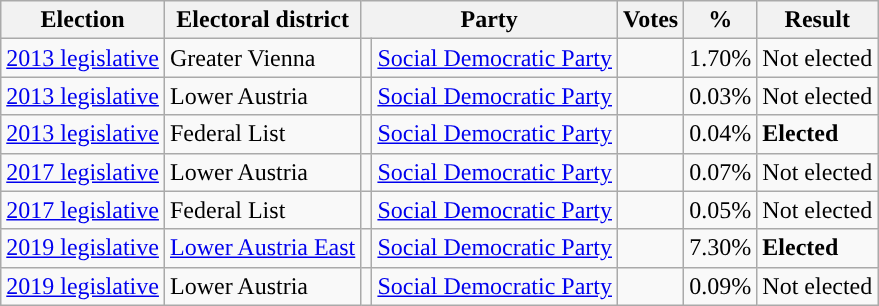<table class="wikitable" style="text-align:left;">
<tr>
<th scope=col>Election</th>
<th scope=col>Electoral district</th>
<th scope=col colspan="2">Party</th>
<th scope=col>Votes</th>
<th scope=col>%</th>
<th scope=col>Result</th>
</tr>
<tr>
<td><a href='#'>2013 legislative</a></td>
<td>Greater Vienna</td>
<td style="background:"></td>
<td><a href='#'>Social Democratic Party</a></td>
<td align=right></td>
<td align=right>1.70%</td>
<td>Not elected</td>
</tr>
<tr>
<td><a href='#'>2013 legislative</a></td>
<td>Lower Austria</td>
<td style="background:"></td>
<td><a href='#'>Social Democratic Party</a></td>
<td align=right></td>
<td align=right>0.03%</td>
<td>Not elected</td>
</tr>
<tr>
<td><a href='#'>2013 legislative</a></td>
<td>Federal List</td>
<td style="background:"></td>
<td><a href='#'>Social Democratic Party</a></td>
<td align=right></td>
<td align=right>0.04%</td>
<td><strong>Elected</strong></td>
</tr>
<tr>
<td><a href='#'>2017 legislative</a></td>
<td>Lower Austria</td>
<td style="background:"></td>
<td><a href='#'>Social Democratic Party</a></td>
<td align=right></td>
<td align=right>0.07%</td>
<td>Not elected</td>
</tr>
<tr>
<td><a href='#'>2017 legislative</a></td>
<td>Federal List</td>
<td style="background:"></td>
<td><a href='#'>Social Democratic Party</a></td>
<td align=right></td>
<td align=right>0.05%</td>
<td>Not elected</td>
</tr>
<tr>
<td><a href='#'>2019 legislative</a></td>
<td><a href='#'>Lower Austria East</a></td>
<td style="background:"></td>
<td><a href='#'>Social Democratic Party</a></td>
<td align=right></td>
<td align=right>7.30%</td>
<td><strong>Elected</strong></td>
</tr>
<tr>
<td><a href='#'>2019 legislative</a></td>
<td>Lower Austria</td>
<td style="background:"></td>
<td><a href='#'>Social Democratic Party</a></td>
<td align=right></td>
<td align=right>0.09%</td>
<td>Not elected</td>
</tr>
</table>
